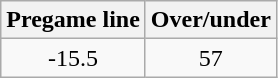<table class="wikitable" style="margin-left: auto; margin-right: auto; border: none; display: inline-table;">
<tr align="center">
<th style=>Pregame line</th>
<th style=>Over/under</th>
</tr>
<tr align="center">
<td>-15.5</td>
<td>57</td>
</tr>
</table>
